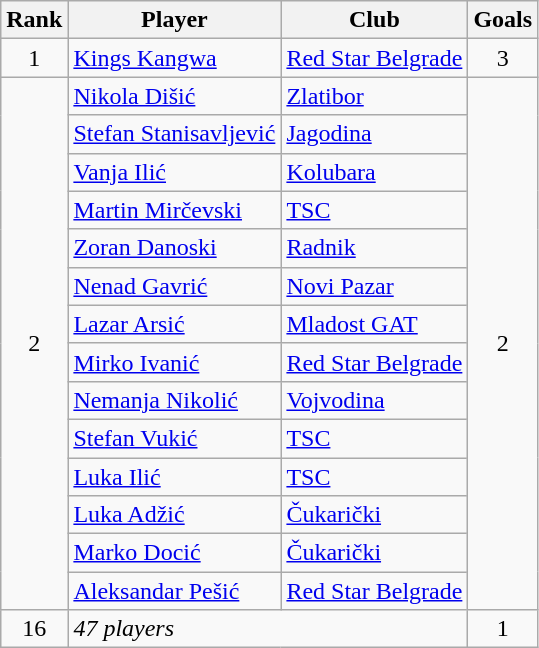<table class="wikitable">
<tr>
<th>Rank</th>
<th>Player</th>
<th>Club</th>
<th align=center>Goals</th>
</tr>
<tr>
<td style="text-align:center">1</td>
<td> <a href='#'>Kings Kangwa</a></td>
<td><a href='#'>Red Star Belgrade</a></td>
<td style="text-align:center">3</td>
</tr>
<tr>
<td rowspan="14" style="text-align:center">2</td>
<td> <a href='#'>Nikola Dišić</a></td>
<td><a href='#'>Zlatibor</a></td>
<td rowspan="14" style="text-align:center">2</td>
</tr>
<tr>
<td> <a href='#'>Stefan Stanisavljević</a></td>
<td><a href='#'>Jagodina</a></td>
</tr>
<tr>
<td> <a href='#'>Vanja Ilić</a></td>
<td><a href='#'>Kolubara</a></td>
</tr>
<tr>
<td> <a href='#'>Martin Mirčevski</a></td>
<td><a href='#'>TSC</a></td>
</tr>
<tr>
<td> <a href='#'>Zoran Danoski</a></td>
<td><a href='#'>Radnik</a></td>
</tr>
<tr>
<td> <a href='#'>Nenad Gavrić</a></td>
<td><a href='#'>Novi Pazar</a></td>
</tr>
<tr>
<td> <a href='#'>Lazar Arsić</a></td>
<td><a href='#'>Mladost GAT</a></td>
</tr>
<tr>
<td> <a href='#'>Mirko Ivanić</a></td>
<td><a href='#'>Red Star Belgrade</a></td>
</tr>
<tr>
<td> <a href='#'>Nemanja Nikolić</a></td>
<td><a href='#'>Vojvodina</a></td>
</tr>
<tr>
<td> <a href='#'>Stefan Vukić</a></td>
<td><a href='#'>TSC</a></td>
</tr>
<tr>
<td> <a href='#'>Luka Ilić</a></td>
<td><a href='#'>TSC</a></td>
</tr>
<tr>
<td> <a href='#'>Luka Adžić</a></td>
<td><a href='#'>Čukarički</a></td>
</tr>
<tr>
<td> <a href='#'>Marko Docić</a></td>
<td><a href='#'>Čukarički</a></td>
</tr>
<tr>
<td> <a href='#'>Aleksandar Pešić</a></td>
<td><a href='#'>Red Star Belgrade</a></td>
</tr>
<tr>
<td style="text-align:center">16</td>
<td colspan="2"><em>47 players</em></td>
<td style="text-align:center">1</td>
</tr>
</table>
